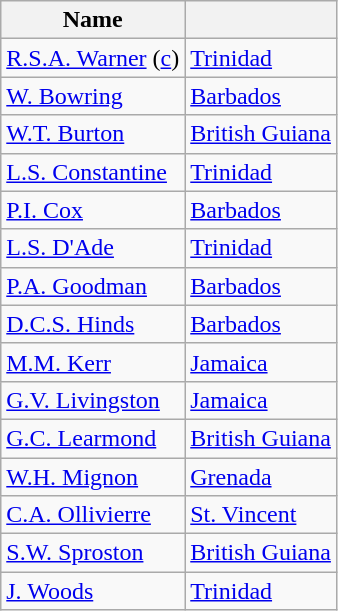<table class="wikitable">
<tr>
<th>Name</th>
<th></th>
</tr>
<tr>
<td><a href='#'>R.S.A. Warner</a> (<a href='#'>c</a>)</td>
<td><a href='#'>Trinidad</a></td>
</tr>
<tr>
<td><a href='#'>W. Bowring</a></td>
<td><a href='#'>Barbados</a></td>
</tr>
<tr>
<td><a href='#'>W.T. Burton</a></td>
<td><a href='#'>British Guiana</a></td>
</tr>
<tr>
<td><a href='#'>L.S. Constantine</a></td>
<td><a href='#'>Trinidad</a></td>
</tr>
<tr>
<td><a href='#'>P.I. Cox</a></td>
<td><a href='#'>Barbados</a></td>
</tr>
<tr>
<td><a href='#'>L.S. D'Ade</a></td>
<td><a href='#'>Trinidad</a></td>
</tr>
<tr>
<td><a href='#'>P.A. Goodman</a></td>
<td><a href='#'>Barbados</a></td>
</tr>
<tr>
<td><a href='#'>D.C.S. Hinds</a></td>
<td><a href='#'>Barbados</a></td>
</tr>
<tr>
<td><a href='#'>M.M. Kerr</a></td>
<td><a href='#'>Jamaica</a></td>
</tr>
<tr>
<td><a href='#'>G.V. Livingston</a></td>
<td><a href='#'>Jamaica</a></td>
</tr>
<tr>
<td><a href='#'>G.C. Learmond</a></td>
<td><a href='#'>British Guiana</a></td>
</tr>
<tr>
<td><a href='#'>W.H. Mignon</a></td>
<td><a href='#'>Grenada</a></td>
</tr>
<tr>
<td><a href='#'>C.A. Ollivierre</a></td>
<td><a href='#'>St. Vincent</a></td>
</tr>
<tr>
<td><a href='#'>S.W. Sproston</a></td>
<td><a href='#'>British Guiana</a></td>
</tr>
<tr>
<td><a href='#'>J. Woods</a></td>
<td><a href='#'>Trinidad</a></td>
</tr>
</table>
